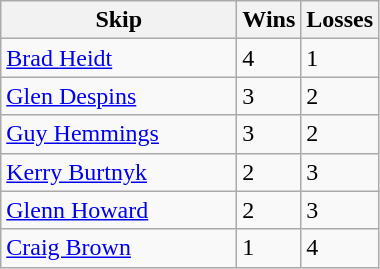<table class="wikitable">
<tr>
<th width="150">Skip</th>
<th>Wins</th>
<th>Losses</th>
</tr>
<tr>
<td> <a href='#'>Brad Heidt</a></td>
<td>4</td>
<td>1</td>
</tr>
<tr>
<td> <a href='#'>Glen Despins</a></td>
<td>3</td>
<td>2</td>
</tr>
<tr>
<td> <a href='#'>Guy Hemmings</a></td>
<td>3</td>
<td>2</td>
</tr>
<tr>
<td> <a href='#'>Kerry Burtnyk</a></td>
<td>2</td>
<td>3</td>
</tr>
<tr>
<td> <a href='#'>Glenn Howard</a></td>
<td>2</td>
<td>3</td>
</tr>
<tr>
<td> <a href='#'>Craig Brown</a></td>
<td>1</td>
<td>4</td>
</tr>
</table>
